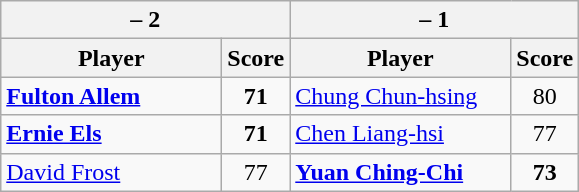<table class=wikitable>
<tr>
<th colspan=2> – 2</th>
<th colspan=2> – 1</th>
</tr>
<tr>
<th width=140>Player</th>
<th>Score</th>
<th width=140>Player</th>
<th>Score</th>
</tr>
<tr>
<td><strong><a href='#'>Fulton Allem</a></strong></td>
<td align=center><strong>71</strong></td>
<td><a href='#'>Chung Chun-hsing</a></td>
<td align=center>80</td>
</tr>
<tr>
<td><strong><a href='#'>Ernie Els</a></strong></td>
<td align=center><strong>71</strong></td>
<td><a href='#'>Chen Liang-hsi</a></td>
<td align=center>77</td>
</tr>
<tr>
<td><a href='#'>David Frost</a></td>
<td align=center>77</td>
<td><strong><a href='#'>Yuan Ching-Chi</a></strong></td>
<td align=center><strong>73</strong></td>
</tr>
</table>
